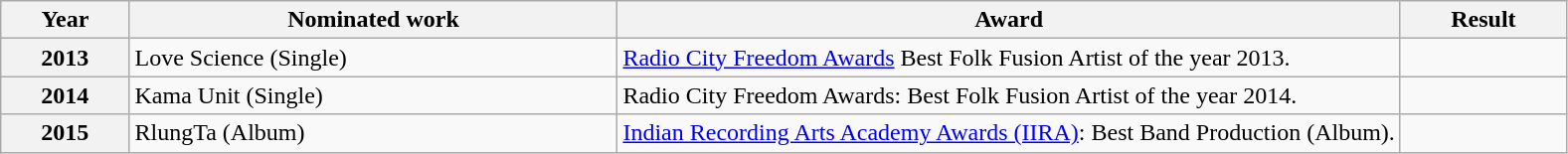<table class="wikitable plainrowheaders sortable">
<tr>
<th scope="col">Year</th>
<th scope="col">Nominated work</th>
<th scope="col" style="width:50%;">Award</th>
<th scope="col">Result</th>
</tr>
<tr>
<th scope="row" style="text-align:center;">2013</th>
<td>Love Science (Single)</td>
<td><a href='#'>Radio City Freedom Awards</a> Best Folk Fusion Artist of the year 2013.</td>
<td></td>
</tr>
<tr>
<th scope="row" style="text-align:center;">2014</th>
<td>Kama Unit (Single)</td>
<td>Radio City Freedom Awards: Best Folk Fusion Artist of the year 2014.</td>
<td></td>
</tr>
<tr>
<th scope="row" style="text-align:center;">2015</th>
<td>RlungTa (Album)</td>
<td><a href='#'>Indian Recording Arts Academy Awards (IIRA)</a>: Best Band Production (Album).</td>
<td></td>
</tr>
</table>
